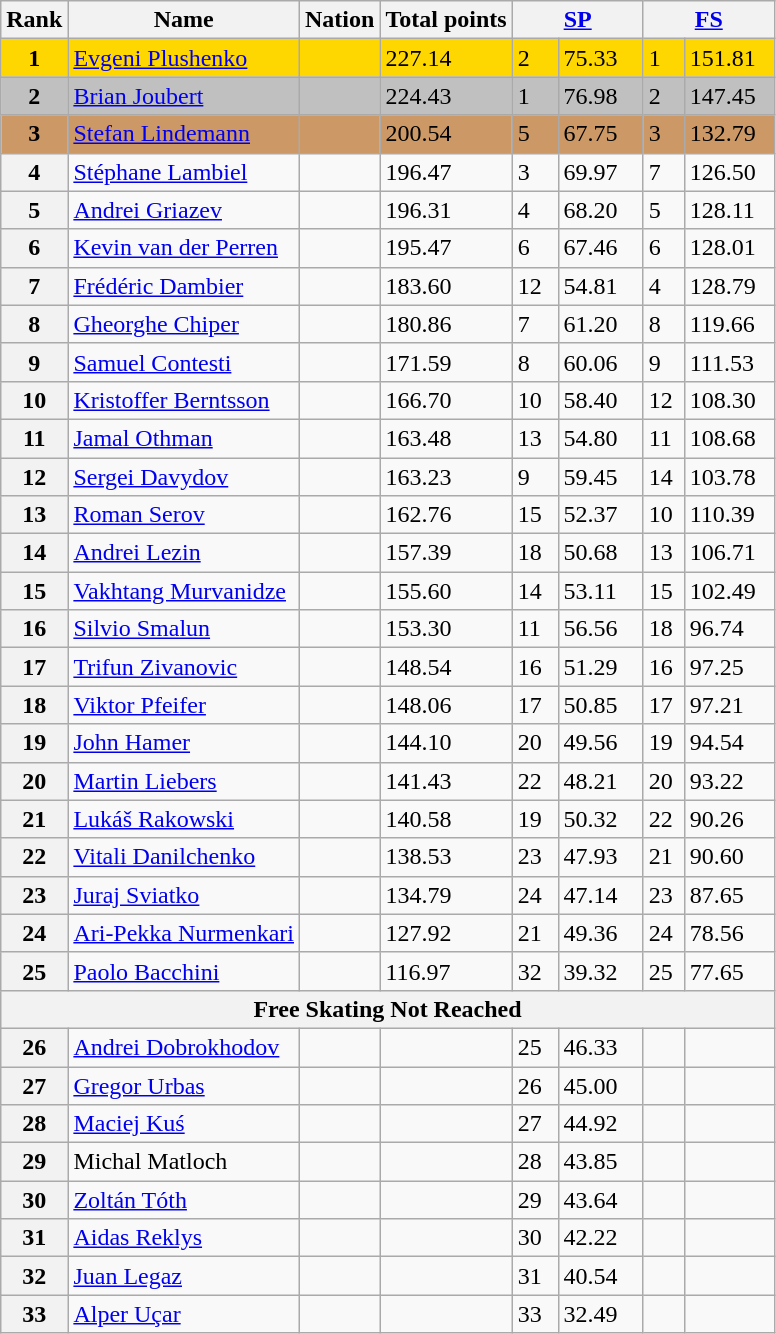<table class="wikitable">
<tr>
<th>Rank</th>
<th>Name</th>
<th>Nation</th>
<th>Total points</th>
<th colspan="2" width="80px"><a href='#'>SP</a></th>
<th colspan="2" width="80px"><a href='#'>FS</a></th>
</tr>
<tr bgcolor="gold">
<td align="center"><strong>1</strong></td>
<td><a href='#'>Evgeni Plushenko</a></td>
<td></td>
<td>227.14</td>
<td>2</td>
<td>75.33</td>
<td>1</td>
<td>151.81</td>
</tr>
<tr bgcolor="silver">
<td align="center"><strong>2</strong></td>
<td><a href='#'>Brian Joubert</a></td>
<td></td>
<td>224.43</td>
<td>1</td>
<td>76.98</td>
<td>2</td>
<td>147.45</td>
</tr>
<tr bgcolor="cc9966">
<td align="center"><strong>3</strong></td>
<td><a href='#'>Stefan Lindemann</a></td>
<td></td>
<td>200.54</td>
<td>5</td>
<td>67.75</td>
<td>3</td>
<td>132.79</td>
</tr>
<tr>
<th>4</th>
<td><a href='#'>Stéphane Lambiel</a></td>
<td></td>
<td>196.47</td>
<td>3</td>
<td>69.97</td>
<td>7</td>
<td>126.50</td>
</tr>
<tr>
<th>5</th>
<td><a href='#'>Andrei Griazev</a></td>
<td></td>
<td>196.31</td>
<td>4</td>
<td>68.20</td>
<td>5</td>
<td>128.11</td>
</tr>
<tr>
<th>6</th>
<td><a href='#'>Kevin van der Perren</a></td>
<td></td>
<td>195.47</td>
<td>6</td>
<td>67.46</td>
<td>6</td>
<td>128.01</td>
</tr>
<tr>
<th>7</th>
<td><a href='#'>Frédéric Dambier</a></td>
<td></td>
<td>183.60</td>
<td>12</td>
<td>54.81</td>
<td>4</td>
<td>128.79</td>
</tr>
<tr>
<th>8</th>
<td><a href='#'>Gheorghe Chiper</a></td>
<td></td>
<td>180.86</td>
<td>7</td>
<td>61.20</td>
<td>8</td>
<td>119.66</td>
</tr>
<tr>
<th>9</th>
<td><a href='#'>Samuel Contesti</a></td>
<td></td>
<td>171.59</td>
<td>8</td>
<td>60.06</td>
<td>9</td>
<td>111.53</td>
</tr>
<tr>
<th>10</th>
<td><a href='#'>Kristoffer Berntsson</a></td>
<td></td>
<td>166.70</td>
<td>10</td>
<td>58.40</td>
<td>12</td>
<td>108.30</td>
</tr>
<tr>
<th>11</th>
<td><a href='#'>Jamal Othman</a></td>
<td></td>
<td>163.48</td>
<td>13</td>
<td>54.80</td>
<td>11</td>
<td>108.68</td>
</tr>
<tr>
<th>12</th>
<td><a href='#'>Sergei Davydov</a></td>
<td></td>
<td>163.23</td>
<td>9</td>
<td>59.45</td>
<td>14</td>
<td>103.78</td>
</tr>
<tr>
<th>13</th>
<td><a href='#'>Roman Serov</a></td>
<td></td>
<td>162.76</td>
<td>15</td>
<td>52.37</td>
<td>10</td>
<td>110.39</td>
</tr>
<tr>
<th>14</th>
<td><a href='#'>Andrei Lezin</a></td>
<td></td>
<td>157.39</td>
<td>18</td>
<td>50.68</td>
<td>13</td>
<td>106.71</td>
</tr>
<tr>
<th>15</th>
<td><a href='#'>Vakhtang Murvanidze</a></td>
<td></td>
<td>155.60</td>
<td>14</td>
<td>53.11</td>
<td>15</td>
<td>102.49</td>
</tr>
<tr>
<th>16</th>
<td><a href='#'>Silvio Smalun</a></td>
<td></td>
<td>153.30</td>
<td>11</td>
<td>56.56</td>
<td>18</td>
<td>96.74</td>
</tr>
<tr>
<th>17</th>
<td><a href='#'>Trifun Zivanovic</a></td>
<td></td>
<td>148.54</td>
<td>16</td>
<td>51.29</td>
<td>16</td>
<td>97.25</td>
</tr>
<tr>
<th>18</th>
<td><a href='#'>Viktor Pfeifer</a></td>
<td></td>
<td>148.06</td>
<td>17</td>
<td>50.85</td>
<td>17</td>
<td>97.21</td>
</tr>
<tr>
<th>19</th>
<td><a href='#'>John Hamer</a></td>
<td></td>
<td>144.10</td>
<td>20</td>
<td>49.56</td>
<td>19</td>
<td>94.54</td>
</tr>
<tr>
<th>20</th>
<td><a href='#'>Martin Liebers</a></td>
<td></td>
<td>141.43</td>
<td>22</td>
<td>48.21</td>
<td>20</td>
<td>93.22</td>
</tr>
<tr>
<th>21</th>
<td><a href='#'>Lukáš Rakowski</a></td>
<td></td>
<td>140.58</td>
<td>19</td>
<td>50.32</td>
<td>22</td>
<td>90.26</td>
</tr>
<tr>
<th>22</th>
<td><a href='#'>Vitali Danilchenko</a></td>
<td></td>
<td>138.53</td>
<td>23</td>
<td>47.93</td>
<td>21</td>
<td>90.60</td>
</tr>
<tr>
<th>23</th>
<td><a href='#'>Juraj Sviatko</a></td>
<td></td>
<td>134.79</td>
<td>24</td>
<td>47.14</td>
<td>23</td>
<td>87.65</td>
</tr>
<tr>
<th>24</th>
<td><a href='#'>Ari-Pekka Nurmenkari</a></td>
<td></td>
<td>127.92</td>
<td>21</td>
<td>49.36</td>
<td>24</td>
<td>78.56</td>
</tr>
<tr>
<th>25</th>
<td><a href='#'>Paolo Bacchini</a></td>
<td></td>
<td>116.97</td>
<td>32</td>
<td>39.32</td>
<td>25</td>
<td>77.65</td>
</tr>
<tr>
<th colspan=8>Free Skating Not Reached</th>
</tr>
<tr>
<th>26</th>
<td><a href='#'>Andrei Dobrokhodov</a></td>
<td></td>
<td></td>
<td>25</td>
<td>46.33</td>
<td></td>
<td></td>
</tr>
<tr>
<th>27</th>
<td><a href='#'>Gregor Urbas</a></td>
<td></td>
<td></td>
<td>26</td>
<td>45.00</td>
<td></td>
<td></td>
</tr>
<tr>
<th>28</th>
<td><a href='#'>Maciej Kuś</a></td>
<td></td>
<td></td>
<td>27</td>
<td>44.92</td>
<td></td>
<td></td>
</tr>
<tr>
<th>29</th>
<td>Michal Matloch</td>
<td></td>
<td></td>
<td>28</td>
<td>43.85</td>
<td></td>
<td></td>
</tr>
<tr>
<th>30</th>
<td><a href='#'>Zoltán Tóth</a></td>
<td></td>
<td></td>
<td>29</td>
<td>43.64</td>
<td></td>
<td></td>
</tr>
<tr>
<th>31</th>
<td><a href='#'>Aidas Reklys</a></td>
<td></td>
<td></td>
<td>30</td>
<td>42.22</td>
<td></td>
<td></td>
</tr>
<tr>
<th>32</th>
<td><a href='#'>Juan Legaz</a></td>
<td></td>
<td></td>
<td>31</td>
<td>40.54</td>
<td></td>
<td></td>
</tr>
<tr>
<th>33</th>
<td><a href='#'>Alper Uçar</a></td>
<td></td>
<td></td>
<td>33</td>
<td>32.49</td>
<td></td>
<td></td>
</tr>
</table>
